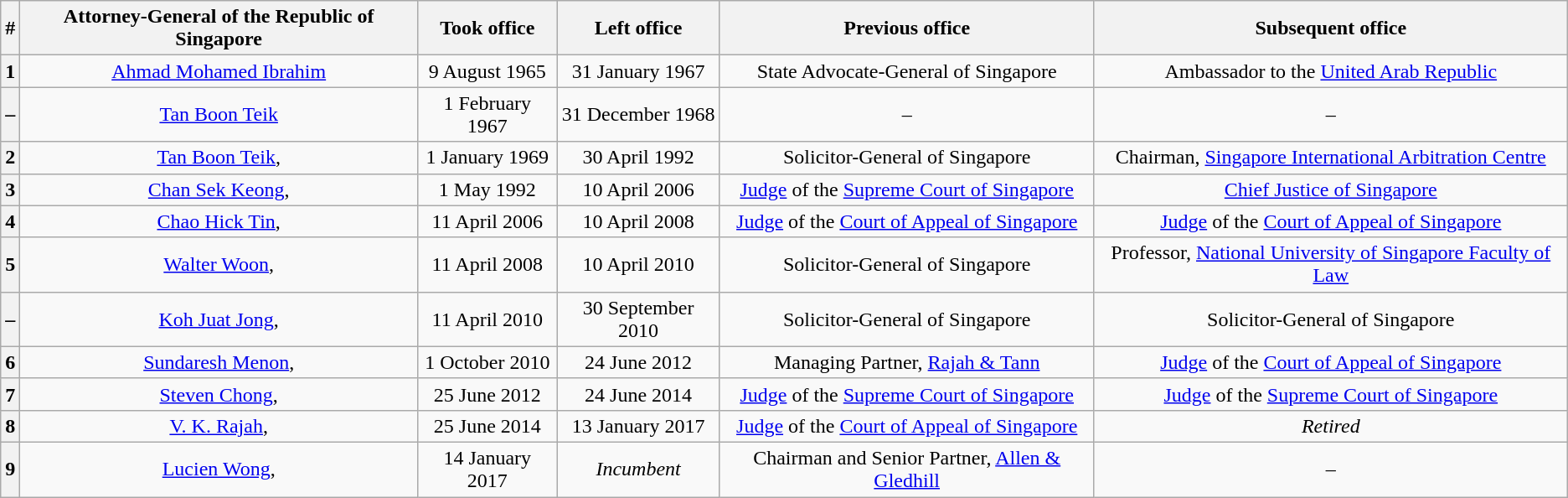<table class="wikitable" style="text-align: center;">
<tr>
<th>#</th>
<th>Attorney-General of the Republic of Singapore</th>
<th>Took office</th>
<th>Left office</th>
<th>Previous office</th>
<th>Subsequent office</th>
</tr>
<tr>
<th>1</th>
<td><a href='#'>Ahmad Mohamed Ibrahim</a></td>
<td>9 August 1965</td>
<td>31 January 1967</td>
<td>State Advocate-General of Singapore</td>
<td>Ambassador to the <a href='#'>United Arab Republic</a></td>
</tr>
<tr>
<th>–</th>
<td><a href='#'>Tan Boon Teik</a> </td>
<td>1 February 1967</td>
<td>31 December 1968</td>
<td>–</td>
<td>–</td>
</tr>
<tr>
<th>2</th>
<td><a href='#'>Tan Boon Teik</a>, </td>
<td>1 January 1969</td>
<td>30 April 1992</td>
<td>Solicitor-General of Singapore</td>
<td>Chairman, <a href='#'>Singapore International Arbitration Centre</a></td>
</tr>
<tr>
<th>3</th>
<td><a href='#'>Chan Sek Keong</a>, </td>
<td>1  May 1992</td>
<td>10 April 2006</td>
<td><a href='#'>Judge</a> of the <a href='#'>Supreme Court of Singapore</a></td>
<td><a href='#'>Chief Justice of Singapore</a></td>
</tr>
<tr>
<th>4</th>
<td><a href='#'>Chao Hick Tin</a>, </td>
<td>11 April 2006</td>
<td>10 April 2008</td>
<td><a href='#'>Judge</a> of the <a href='#'>Court of Appeal of Singapore</a></td>
<td><a href='#'>Judge</a> of the <a href='#'>Court of Appeal of Singapore</a></td>
</tr>
<tr>
<th>5</th>
<td><a href='#'>Walter Woon</a>, </td>
<td>11 April 2008</td>
<td>10 April 2010</td>
<td>Solicitor-General of Singapore</td>
<td>Professor, <a href='#'>National University of Singapore Faculty of Law</a></td>
</tr>
<tr>
<th>–</th>
<td><a href='#'>Koh Juat Jong</a>, </td>
<td>11 April 2010</td>
<td>30 September 2010</td>
<td>Solicitor-General of Singapore</td>
<td>Solicitor-General of Singapore</td>
</tr>
<tr>
<th>6</th>
<td><a href='#'>Sundaresh Menon</a>, </td>
<td>1 October 2010</td>
<td>24 June 2012</td>
<td>Managing Partner, <a href='#'>Rajah & Tann</a></td>
<td><a href='#'>Judge</a> of the <a href='#'>Court of Appeal of Singapore</a></td>
</tr>
<tr>
<th>7</th>
<td><a href='#'>Steven Chong</a>, </td>
<td>25 June 2012</td>
<td>24 June 2014</td>
<td><a href='#'>Judge</a> of the <a href='#'>Supreme Court of Singapore</a></td>
<td><a href='#'>Judge</a> of the <a href='#'>Supreme Court of Singapore</a></td>
</tr>
<tr>
<th>8</th>
<td><a href='#'>V. K. Rajah</a>, </td>
<td>25 June 2014</td>
<td>13 January 2017</td>
<td><a href='#'>Judge</a> of the <a href='#'>Court of Appeal of Singapore</a></td>
<td><em>Retired</em></td>
</tr>
<tr>
<th>9</th>
<td><a href='#'>Lucien Wong</a>, </td>
<td>14 January 2017</td>
<td><em>Incumbent</em></td>
<td>Chairman and Senior Partner, <a href='#'>Allen & Gledhill</a></td>
<td>–</td>
</tr>
</table>
